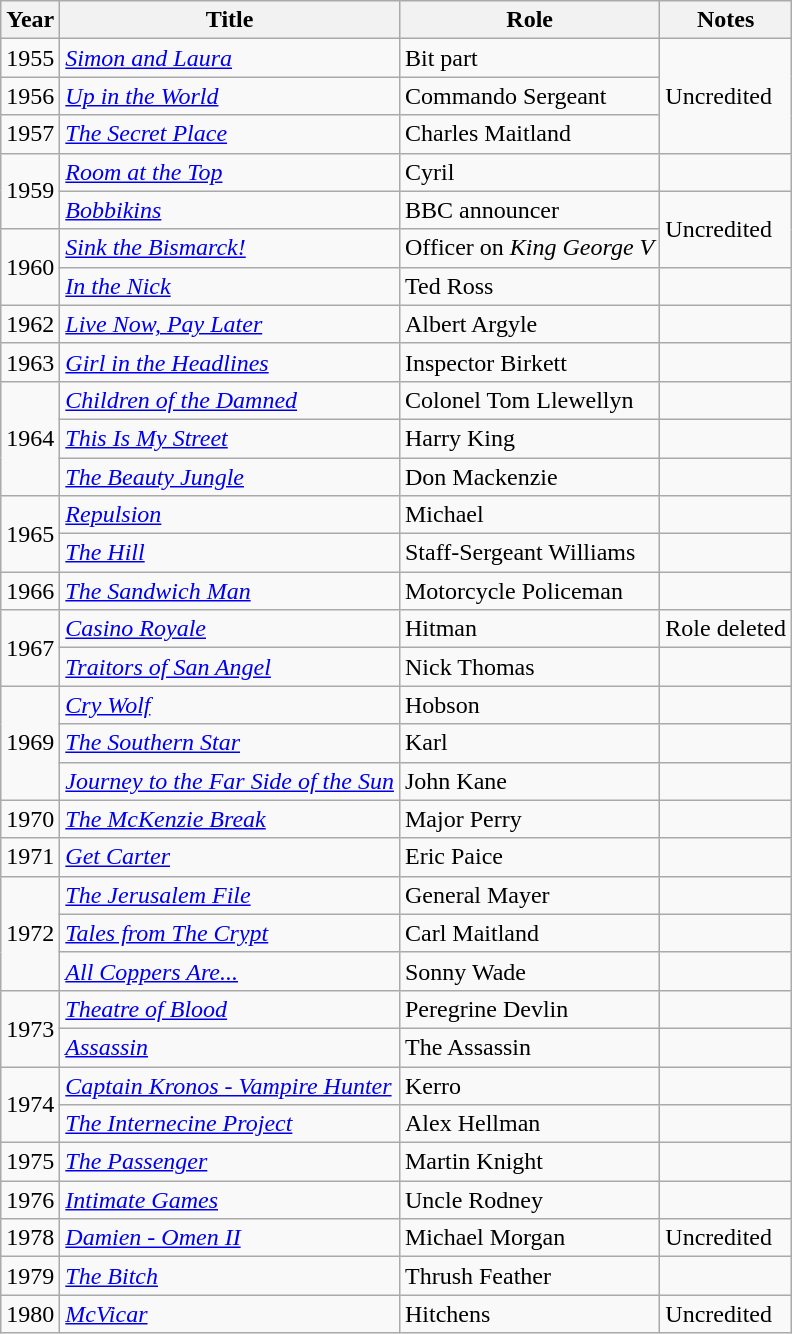<table class="wikitable sortable">
<tr>
<th>Year</th>
<th>Title</th>
<th>Role</th>
<th>Notes</th>
</tr>
<tr>
<td>1955</td>
<td><em><a href='#'>Simon and Laura</a></em></td>
<td>Bit part</td>
<td rowspan="3">Uncredited</td>
</tr>
<tr>
<td>1956</td>
<td><em><a href='#'>Up in the World</a></em></td>
<td>Commando Sergeant</td>
</tr>
<tr>
<td>1957</td>
<td><em><a href='#'>The Secret Place</a></em></td>
<td>Charles Maitland</td>
</tr>
<tr>
<td rowspan="2">1959</td>
<td><em><a href='#'>Room at the Top</a></em></td>
<td>Cyril</td>
<td></td>
</tr>
<tr>
<td><em><a href='#'>Bobbikins</a></em></td>
<td>BBC announcer</td>
<td rowspan="2">Uncredited</td>
</tr>
<tr>
<td rowspan="2">1960</td>
<td><em><a href='#'>Sink the Bismarck!</a></em></td>
<td>Officer on <em>King George V</em></td>
</tr>
<tr>
<td><em><a href='#'>In the Nick</a></em></td>
<td>Ted Ross</td>
<td></td>
</tr>
<tr>
<td>1962</td>
<td><em><a href='#'>Live Now, Pay Later</a></em></td>
<td>Albert Argyle</td>
<td></td>
</tr>
<tr>
<td>1963</td>
<td><em><a href='#'>Girl in the Headlines</a></em></td>
<td>Inspector Birkett</td>
<td></td>
</tr>
<tr>
<td rowspan="3">1964</td>
<td><em><a href='#'>Children of the Damned</a></em></td>
<td>Colonel Tom Llewellyn</td>
<td></td>
</tr>
<tr>
<td><em><a href='#'>This Is My Street</a></em></td>
<td>Harry King</td>
<td></td>
</tr>
<tr>
<td><em><a href='#'>The Beauty Jungle</a></em></td>
<td>Don Mackenzie</td>
<td></td>
</tr>
<tr>
<td rowspan="2">1965</td>
<td><em><a href='#'>Repulsion</a></em></td>
<td>Michael</td>
<td></td>
</tr>
<tr>
<td><em><a href='#'>The Hill</a></em></td>
<td>Staff-Sergeant Williams</td>
<td></td>
</tr>
<tr>
<td>1966</td>
<td><em><a href='#'>The Sandwich Man</a></em></td>
<td>Motorcycle Policeman</td>
<td></td>
</tr>
<tr>
<td rowspan="2">1967</td>
<td><em><a href='#'>Casino Royale</a></em></td>
<td>Hitman</td>
<td>Role deleted</td>
</tr>
<tr>
<td><em><a href='#'>Traitors of San Angel</a></em></td>
<td>Nick Thomas</td>
<td></td>
</tr>
<tr>
<td rowspan="3">1969</td>
<td><em><a href='#'>Cry Wolf</a></em></td>
<td>Hobson</td>
<td></td>
</tr>
<tr>
<td><em><a href='#'>The Southern Star</a></em></td>
<td>Karl</td>
<td></td>
</tr>
<tr>
<td><em><a href='#'>Journey to the Far Side of the Sun</a></em></td>
<td>John Kane</td>
<td></td>
</tr>
<tr>
<td>1970</td>
<td><em><a href='#'>The McKenzie Break</a></em></td>
<td>Major Perry</td>
<td></td>
</tr>
<tr>
<td>1971</td>
<td><em><a href='#'>Get Carter</a></em></td>
<td>Eric Paice</td>
<td></td>
</tr>
<tr>
<td rowspan="3">1972</td>
<td><em><a href='#'>The Jerusalem File</a></em></td>
<td>General Mayer</td>
<td></td>
</tr>
<tr>
<td><em><a href='#'>Tales from The Crypt</a></em></td>
<td>Carl Maitland</td>
<td></td>
</tr>
<tr>
<td><em><a href='#'>All Coppers Are...</a></em></td>
<td>Sonny Wade</td>
<td></td>
</tr>
<tr>
<td rowspan="2">1973</td>
<td><em><a href='#'>Theatre of Blood</a></em></td>
<td>Peregrine Devlin</td>
<td></td>
</tr>
<tr>
<td><em><a href='#'>Assassin</a></em></td>
<td>The Assassin</td>
<td></td>
</tr>
<tr>
<td rowspan="2">1974</td>
<td><em><a href='#'>Captain Kronos - Vampire Hunter</a></em></td>
<td>Kerro</td>
<td></td>
</tr>
<tr>
<td><em><a href='#'>The Internecine Project</a></em></td>
<td>Alex Hellman</td>
<td></td>
</tr>
<tr>
<td>1975</td>
<td><em><a href='#'>The Passenger</a></em></td>
<td>Martin Knight</td>
<td></td>
</tr>
<tr>
<td>1976</td>
<td><em><a href='#'>Intimate Games</a></em></td>
<td>Uncle Rodney</td>
<td></td>
</tr>
<tr>
<td>1978</td>
<td><em><a href='#'>Damien - Omen II</a></em></td>
<td>Michael Morgan</td>
<td>Uncredited</td>
</tr>
<tr>
<td>1979</td>
<td><em><a href='#'>The Bitch</a></em></td>
<td>Thrush Feather</td>
<td></td>
</tr>
<tr>
<td>1980</td>
<td><em><a href='#'>McVicar</a></em></td>
<td>Hitchens</td>
<td>Uncredited</td>
</tr>
</table>
